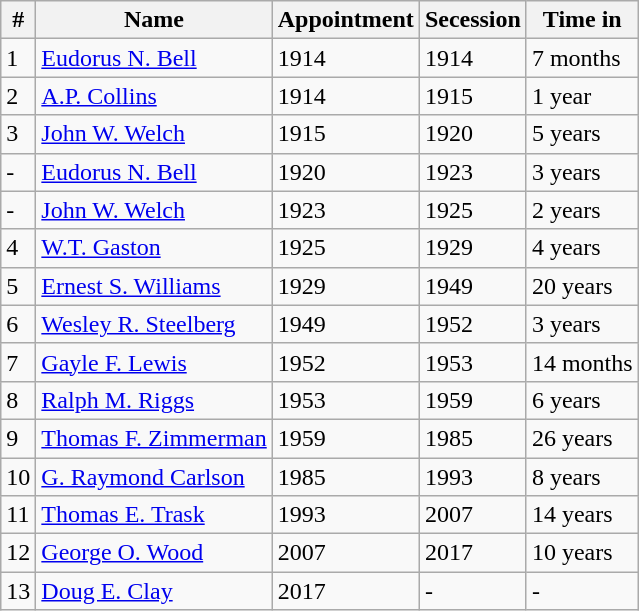<table class="wikitable">
<tr>
<th>#</th>
<th>Name</th>
<th>Appointment</th>
<th>Secession</th>
<th>Time in</th>
</tr>
<tr>
<td>1</td>
<td><a href='#'>Eudorus N. Bell</a></td>
<td>1914</td>
<td>1914</td>
<td>7 months</td>
</tr>
<tr>
<td>2</td>
<td><a href='#'>A.P. Collins</a></td>
<td>1914</td>
<td>1915</td>
<td>1 year</td>
</tr>
<tr>
<td>3</td>
<td><a href='#'>John W. Welch</a></td>
<td>1915</td>
<td>1920</td>
<td>5 years</td>
</tr>
<tr>
<td>-</td>
<td><a href='#'>Eudorus N. Bell</a></td>
<td>1920</td>
<td>1923</td>
<td>3 years</td>
</tr>
<tr>
<td>-</td>
<td><a href='#'>John W. Welch</a></td>
<td>1923</td>
<td>1925</td>
<td>2 years</td>
</tr>
<tr>
<td>4</td>
<td><a href='#'>W.T. Gaston</a></td>
<td>1925</td>
<td>1929</td>
<td>4 years</td>
</tr>
<tr>
<td>5</td>
<td><a href='#'>Ernest S. Williams</a></td>
<td>1929</td>
<td>1949</td>
<td>20 years</td>
</tr>
<tr>
<td>6</td>
<td><a href='#'>Wesley R. Steelberg</a></td>
<td>1949</td>
<td>1952</td>
<td>3 years</td>
</tr>
<tr>
<td>7</td>
<td><a href='#'>Gayle F. Lewis</a></td>
<td>1952</td>
<td>1953</td>
<td>14 months</td>
</tr>
<tr>
<td>8</td>
<td><a href='#'>Ralph M. Riggs</a></td>
<td>1953</td>
<td>1959</td>
<td>6 years</td>
</tr>
<tr>
<td>9</td>
<td><a href='#'>Thomas F. Zimmerman</a></td>
<td>1959</td>
<td>1985</td>
<td>26 years</td>
</tr>
<tr>
<td>10</td>
<td><a href='#'>G. Raymond Carlson</a></td>
<td>1985</td>
<td>1993</td>
<td>8 years</td>
</tr>
<tr>
<td>11</td>
<td><a href='#'>Thomas E. Trask</a></td>
<td>1993</td>
<td>2007</td>
<td>14 years</td>
</tr>
<tr>
<td>12</td>
<td><a href='#'>George O. Wood</a></td>
<td>2007</td>
<td>2017</td>
<td>10 years</td>
</tr>
<tr>
<td>13</td>
<td><a href='#'>Doug E. Clay</a></td>
<td>2017</td>
<td>-</td>
<td>-</td>
</tr>
</table>
